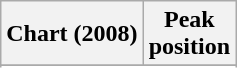<table class="wikitable sortable plainrowheaders">
<tr>
<th scope="col">Chart (2008)</th>
<th scope="col">Peak<br>position</th>
</tr>
<tr>
</tr>
<tr>
</tr>
<tr>
</tr>
<tr>
</tr>
<tr>
</tr>
</table>
